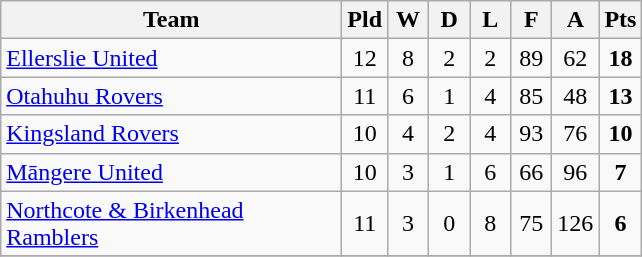<table class="wikitable" style="text-align:center;">
<tr>
<th width=220>Team</th>
<th width=20 abbr="Played">Pld</th>
<th width=20 abbr="Won">W</th>
<th width=20 abbr="Drawn">D</th>
<th width=20 abbr="Lost">L</th>
<th width=20 abbr="For">F</th>
<th width=20 abbr="Against">A</th>
<th width=20 abbr="Points">Pts</th>
</tr>
<tr>
<td style="text-align:left;"><a href='#'>Ellerslie United</a></td>
<td>12</td>
<td>8</td>
<td>2</td>
<td>2</td>
<td>89</td>
<td>62</td>
<td><strong>18</strong></td>
</tr>
<tr>
<td style="text-align:left;"><a href='#'>Otahuhu Rovers</a></td>
<td>11</td>
<td>6</td>
<td>1</td>
<td>4</td>
<td>85</td>
<td>48</td>
<td><strong>13</strong></td>
</tr>
<tr>
<td style="text-align:left;"><a href='#'>Kingsland Rovers</a></td>
<td>10</td>
<td>4</td>
<td>2</td>
<td>4</td>
<td>93</td>
<td>76</td>
<td><strong>10</strong></td>
</tr>
<tr>
<td style="text-align:left;"><a href='#'>Māngere United</a></td>
<td>10</td>
<td>3</td>
<td>1</td>
<td>6</td>
<td>66</td>
<td>96</td>
<td><strong>7</strong></td>
</tr>
<tr>
<td style="text-align:left;"><a href='#'>Northcote & Birkenhead Ramblers</a></td>
<td>11</td>
<td>3</td>
<td>0</td>
<td>8</td>
<td>75</td>
<td>126</td>
<td><strong>6</strong></td>
</tr>
<tr>
</tr>
</table>
